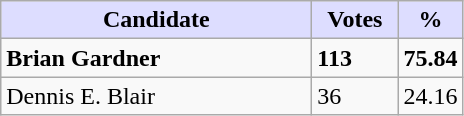<table class="wikitable">
<tr>
<th style="background:#ddf; width:200px;">Candidate</th>
<th style="background:#ddf; width:50px;">Votes</th>
<th style="background:#ddf; width:30px;">%</th>
</tr>
<tr>
<td><strong>Brian Gardner</strong></td>
<td><strong>113</strong></td>
<td><strong>75.84</strong></td>
</tr>
<tr>
<td>Dennis E. Blair</td>
<td>36</td>
<td>24.16</td>
</tr>
</table>
